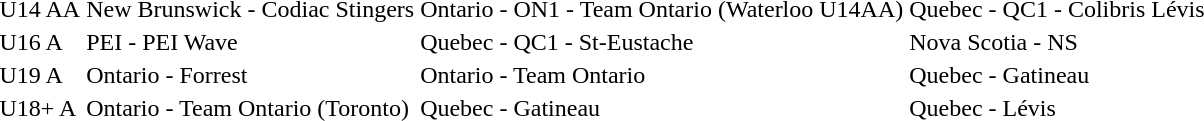<table>
<tr>
<td>U14 AA</td>
<td> New Brunswick -  Codiac Stingers</td>
<td> Ontario - ON1 - Team Ontario (Waterloo U14AA)</td>
<td>  Quebec - QC1 - Colibris Lévis</td>
</tr>
<tr>
<td>U16 A</td>
<td>    PEI -  PEI Wave</td>
<td>    Quebec - QC1 - St-Eustache</td>
<td>   Nova Scotia - NS</td>
</tr>
<tr>
<td>U19 A</td>
<td>    Ontario - Forrest</td>
<td>   Ontario - Team Ontario</td>
<td> Quebec - Gatineau</td>
</tr>
<tr>
<td>U18+ A</td>
<td>    Ontario  - Team Ontario (Toronto)</td>
<td>    Quebec - Gatineau</td>
<td>    Quebec - Lévis</td>
</tr>
</table>
